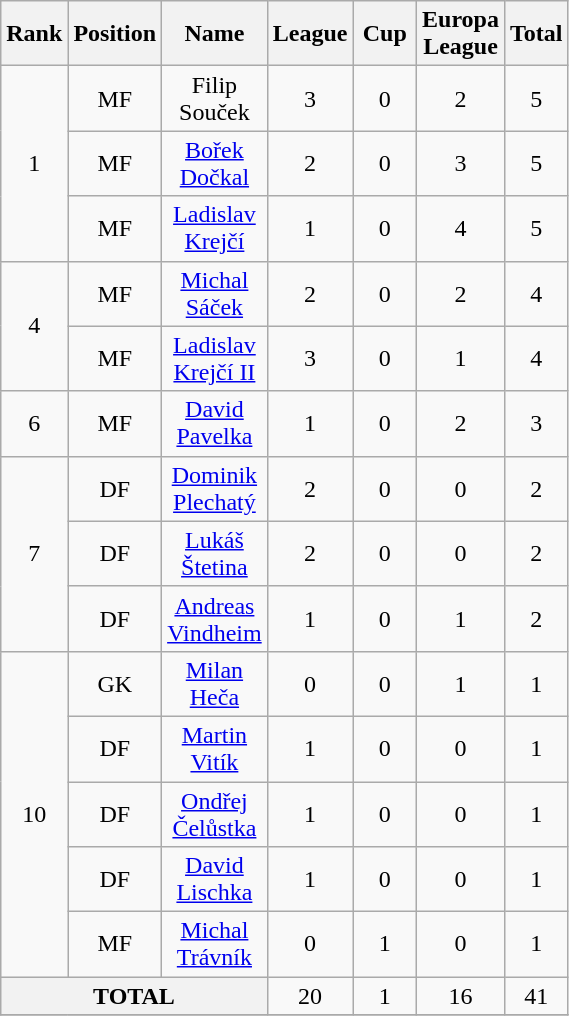<table class="wikitable sortable" style="text-align:center">
<tr>
<th width="20">Rank</th>
<th width="35">Position</th>
<th width="35">Name</th>
<th width="35">League</th>
<th width="35">Cup</th>
<th width="35">Europa League</th>
<th width="35">Total</th>
</tr>
<tr>
<td rowspan=3>1</td>
<td>MF</td>
<td>Filip Souček</td>
<td>3</td>
<td>0</td>
<td>2</td>
<td>5</td>
</tr>
<tr>
<td>MF</td>
<td><a href='#'>Bořek Dočkal</a></td>
<td>2</td>
<td>0</td>
<td>3</td>
<td>5</td>
</tr>
<tr>
<td>MF</td>
<td><a href='#'>Ladislav Krejčí</a></td>
<td>1</td>
<td>0</td>
<td>4</td>
<td>5</td>
</tr>
<tr>
<td rowspan=2>4</td>
<td>MF</td>
<td><a href='#'>Michal Sáček</a></td>
<td>2</td>
<td>0</td>
<td>2</td>
<td>4</td>
</tr>
<tr>
<td>MF</td>
<td><a href='#'>Ladislav Krejčí II</a></td>
<td>3</td>
<td>0</td>
<td>1</td>
<td>4</td>
</tr>
<tr>
<td>6</td>
<td>MF</td>
<td><a href='#'>David Pavelka</a></td>
<td>1</td>
<td>0</td>
<td>2</td>
<td>3</td>
</tr>
<tr>
<td rowspan=3>7</td>
<td>DF</td>
<td><a href='#'>Dominik Plechatý</a></td>
<td>2</td>
<td>0</td>
<td>0</td>
<td>2</td>
</tr>
<tr>
<td>DF</td>
<td><a href='#'>Lukáš Štetina</a></td>
<td>2</td>
<td>0</td>
<td>0</td>
<td>2</td>
</tr>
<tr>
<td>DF</td>
<td><a href='#'>Andreas Vindheim</a></td>
<td>1</td>
<td>0</td>
<td>1</td>
<td>2</td>
</tr>
<tr>
<td rowspan=5>10</td>
<td>GK</td>
<td><a href='#'>Milan Heča</a></td>
<td>0</td>
<td>0</td>
<td>1</td>
<td>1</td>
</tr>
<tr>
<td>DF</td>
<td><a href='#'>Martin Vitík</a></td>
<td>1</td>
<td>0</td>
<td>0</td>
<td>1</td>
</tr>
<tr>
<td>DF</td>
<td><a href='#'>Ondřej Čelůstka</a></td>
<td>1</td>
<td>0</td>
<td>0</td>
<td>1</td>
</tr>
<tr>
<td>DF</td>
<td><a href='#'>David Lischka</a></td>
<td>1</td>
<td>0</td>
<td>0</td>
<td>1</td>
</tr>
<tr>
<td>MF</td>
<td><a href='#'>Michal Trávník</a></td>
<td>0</td>
<td>1</td>
<td>0</td>
<td>1</td>
</tr>
<tr>
<th colspan=3>TOTAL</th>
<td>20</td>
<td>1</td>
<td>16</td>
<td>41</td>
</tr>
<tr>
</tr>
</table>
